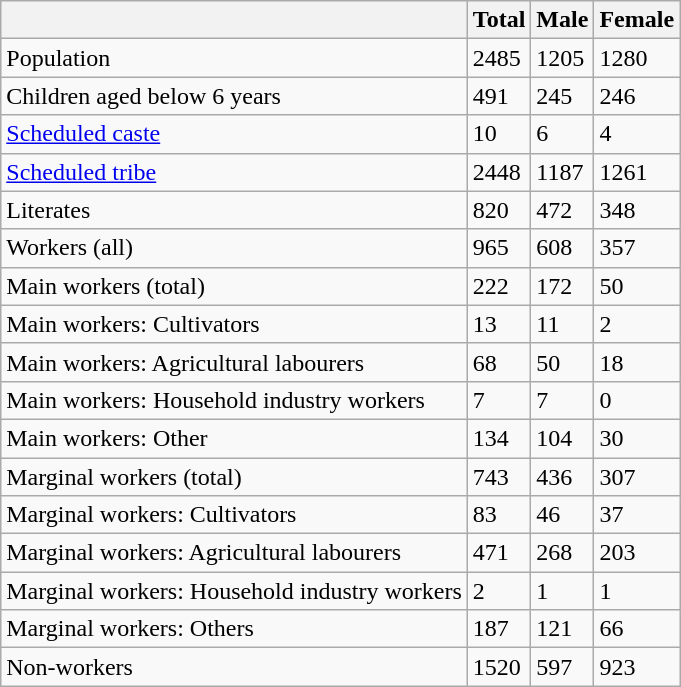<table class="wikitable sortable">
<tr>
<th></th>
<th>Total</th>
<th>Male</th>
<th>Female</th>
</tr>
<tr>
<td>Population</td>
<td>2485</td>
<td>1205</td>
<td>1280</td>
</tr>
<tr>
<td>Children aged below 6 years</td>
<td>491</td>
<td>245</td>
<td>246</td>
</tr>
<tr>
<td><a href='#'>Scheduled caste</a></td>
<td>10</td>
<td>6</td>
<td>4</td>
</tr>
<tr>
<td><a href='#'>Scheduled tribe</a></td>
<td>2448</td>
<td>1187</td>
<td>1261</td>
</tr>
<tr>
<td>Literates</td>
<td>820</td>
<td>472</td>
<td>348</td>
</tr>
<tr>
<td>Workers (all)</td>
<td>965</td>
<td>608</td>
<td>357</td>
</tr>
<tr>
<td>Main workers (total)</td>
<td>222</td>
<td>172</td>
<td>50</td>
</tr>
<tr>
<td>Main workers: Cultivators</td>
<td>13</td>
<td>11</td>
<td>2</td>
</tr>
<tr>
<td>Main workers: Agricultural labourers</td>
<td>68</td>
<td>50</td>
<td>18</td>
</tr>
<tr>
<td>Main workers: Household industry workers</td>
<td>7</td>
<td>7</td>
<td>0</td>
</tr>
<tr>
<td>Main workers: Other</td>
<td>134</td>
<td>104</td>
<td>30</td>
</tr>
<tr>
<td>Marginal workers (total)</td>
<td>743</td>
<td>436</td>
<td>307</td>
</tr>
<tr>
<td>Marginal workers: Cultivators</td>
<td>83</td>
<td>46</td>
<td>37</td>
</tr>
<tr>
<td>Marginal workers: Agricultural labourers</td>
<td>471</td>
<td>268</td>
<td>203</td>
</tr>
<tr>
<td>Marginal workers: Household industry workers</td>
<td>2</td>
<td>1</td>
<td>1</td>
</tr>
<tr>
<td>Marginal workers: Others</td>
<td>187</td>
<td>121</td>
<td>66</td>
</tr>
<tr>
<td>Non-workers</td>
<td>1520</td>
<td>597</td>
<td>923</td>
</tr>
</table>
